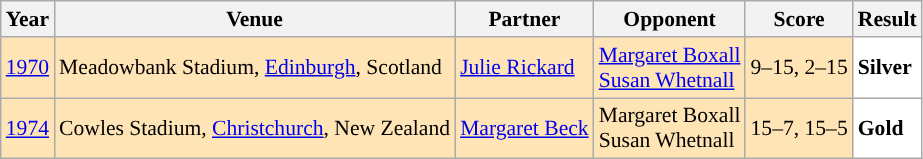<table class="sortable wikitable" style="font-size: 90%;">
<tr>
<th>Year</th>
<th>Venue</th>
<th>Partner</th>
<th>Opponent</th>
<th>Score</th>
<th>Result</th>
</tr>
<tr style="background:#FFE4B5">
<td align="center"><a href='#'>1970</a></td>
<td align="left">Meadowbank Stadium, <a href='#'>Edinburgh</a>, Scotland</td>
<td align="left"> <a href='#'>Julie Rickard</a></td>
<td align="left"> <a href='#'>Margaret Boxall</a><br> <a href='#'>Susan Whetnall</a></td>
<td align="left">9–15, 2–15</td>
<td style="text-align:left; background:white"> <strong>Silver</strong></td>
</tr>
<tr style="background:#FFE4B5">
<td align="center"><a href='#'>1974</a></td>
<td align="left">Cowles Stadium, <a href='#'>Christchurch</a>, New Zealand</td>
<td align="left"> <a href='#'>Margaret Beck</a></td>
<td align="left"> Margaret Boxall<br> Susan Whetnall</td>
<td align="left">15–7, 15–5</td>
<td style="text-align:left; background:white"> <strong>Gold</strong></td>
</tr>
</table>
